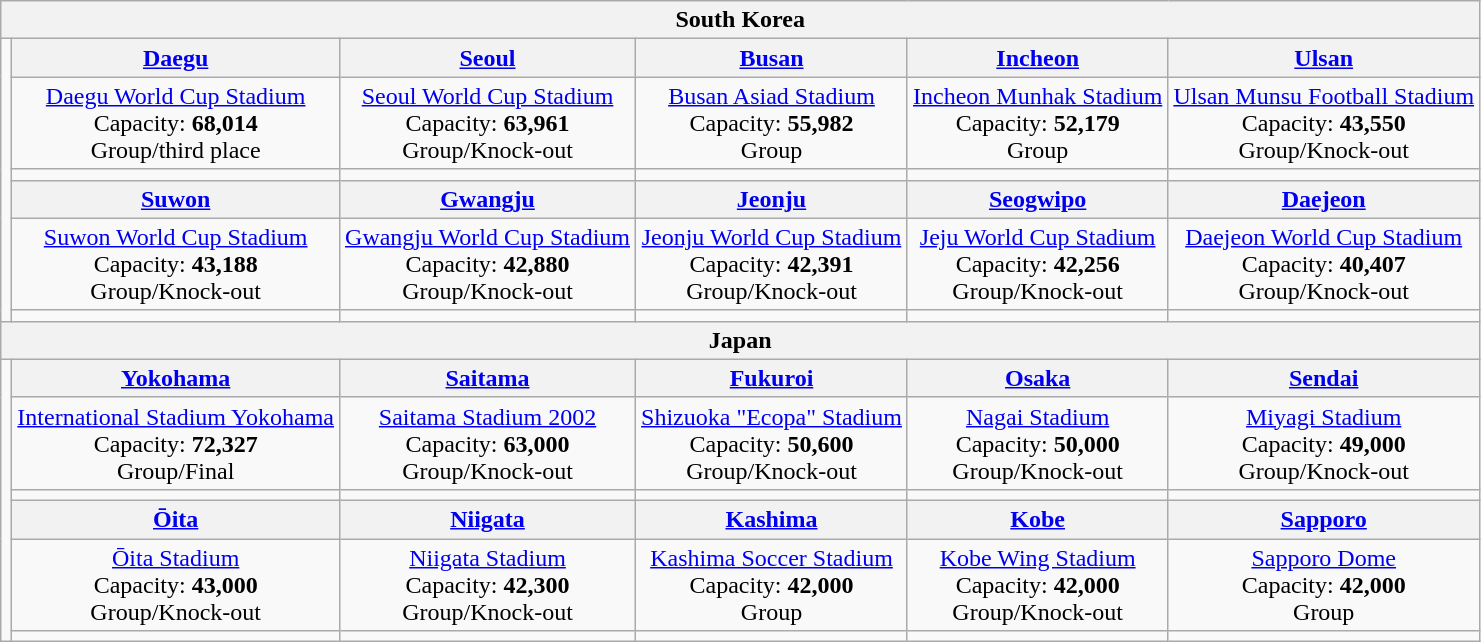<table class="wikitable" style="text-align:center">
<tr>
<th colspan=6>South Korea</th>
</tr>
<tr>
<td rowspan="6"><br></td>
<th><a href='#'>Daegu</a></th>
<th><a href='#'>Seoul</a></th>
<th><a href='#'>Busan</a></th>
<th><a href='#'>Incheon</a></th>
<th><a href='#'>Ulsan</a></th>
</tr>
<tr>
<td><a href='#'>Daegu World Cup Stadium</a><br>Capacity: <strong>68,014</strong><br>Group/third place</td>
<td><a href='#'>Seoul World Cup Stadium</a><br>Capacity: <strong>63,961</strong><br>Group/Knock-out</td>
<td><a href='#'>Busan Asiad Stadium</a><br>Capacity: <strong>55,982</strong><br>Group</td>
<td><a href='#'>Incheon Munhak Stadium</a><br>Capacity: <strong>52,179</strong><br>Group</td>
<td><a href='#'>Ulsan Munsu Football Stadium</a><br>Capacity: <strong>43,550</strong><br>Group/Knock-out</td>
</tr>
<tr>
<td></td>
<td></td>
<td></td>
<td></td>
<td></td>
</tr>
<tr>
<th><a href='#'>Suwon</a></th>
<th><a href='#'>Gwangju</a></th>
<th><a href='#'>Jeonju</a></th>
<th><a href='#'>Seogwipo</a></th>
<th><a href='#'>Daejeon</a></th>
</tr>
<tr>
<td><a href='#'>Suwon World Cup Stadium</a><br>Capacity: <strong>43,188</strong><br>Group/Knock-out</td>
<td><a href='#'>Gwangju World Cup Stadium</a><br>Capacity: <strong>42,880</strong><br>Group/Knock-out</td>
<td><a href='#'>Jeonju World Cup Stadium</a><br>Capacity: <strong>42,391</strong><br>Group/Knock-out</td>
<td><a href='#'>Jeju World Cup Stadium</a><br>Capacity: <strong>42,256</strong><br>Group/Knock-out</td>
<td><a href='#'>Daejeon World Cup Stadium</a><br>Capacity: <strong>40,407</strong><br>Group/Knock-out</td>
</tr>
<tr>
<td></td>
<td></td>
<td></td>
<td></td>
<td></td>
</tr>
<tr>
<th colspan=6>Japan</th>
</tr>
<tr>
<td rowspan="6"><br></td>
<th><a href='#'>Yokohama</a></th>
<th><a href='#'>Saitama</a></th>
<th><a href='#'>Fukuroi</a></th>
<th><a href='#'>Osaka</a></th>
<th><a href='#'>Sendai</a></th>
</tr>
<tr>
<td><a href='#'>International Stadium Yokohama</a><br>Capacity: <strong>72,327</strong><br>Group/Final</td>
<td><a href='#'>Saitama Stadium 2002</a><br>Capacity: <strong>63,000</strong><br>Group/Knock-out</td>
<td><a href='#'>Shizuoka "Ecopa" Stadium</a><br>Capacity: <strong>50,600</strong><br>Group/Knock-out</td>
<td><a href='#'>Nagai Stadium</a><br>Capacity: <strong>50,000</strong><br>Group/Knock-out</td>
<td><a href='#'>Miyagi Stadium</a><br>Capacity: <strong>49,000</strong><br>Group/Knock-out</td>
</tr>
<tr>
<td></td>
<td></td>
<td></td>
<td></td>
<td></td>
</tr>
<tr>
<th><a href='#'>Ōita</a></th>
<th><a href='#'>Niigata</a></th>
<th><a href='#'>Kashima</a></th>
<th><a href='#'>Kobe</a></th>
<th><a href='#'>Sapporo</a></th>
</tr>
<tr>
<td><a href='#'>Ōita Stadium</a><br>Capacity: <strong>43,000</strong><br>Group/Knock-out</td>
<td><a href='#'>Niigata Stadium</a><br>Capacity: <strong>42,300</strong><br>Group/Knock-out</td>
<td><a href='#'>Kashima Soccer Stadium</a><br>Capacity: <strong>42,000</strong><br>Group</td>
<td><a href='#'>Kobe Wing Stadium</a><br>Capacity: <strong>42,000</strong><br>Group/Knock-out</td>
<td><a href='#'>Sapporo Dome</a><br>Capacity: <strong>42,000</strong><br>Group</td>
</tr>
<tr>
<td></td>
<td></td>
<td></td>
<td></td>
<td></td>
</tr>
</table>
